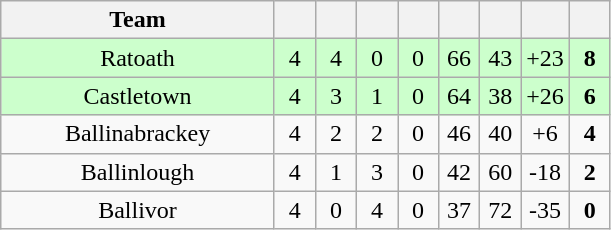<table class="wikitable" style="text-align:center">
<tr>
<th style="width:175px;">Team</th>
<th width="20"></th>
<th width="20"></th>
<th width="20"></th>
<th width="20"></th>
<th width="20"></th>
<th width="20"></th>
<th width="20"></th>
<th width="20"></th>
</tr>
<tr style="background:#cfc;">
<td>Ratoath</td>
<td>4</td>
<td>4</td>
<td>0</td>
<td>0</td>
<td>66</td>
<td>43</td>
<td>+23</td>
<td><strong>8</strong></td>
</tr>
<tr style="background:#cfc;">
<td>Castletown</td>
<td>4</td>
<td>3</td>
<td>1</td>
<td>0</td>
<td>64</td>
<td>38</td>
<td>+26</td>
<td><strong>6</strong></td>
</tr>
<tr>
<td>Ballinabrackey</td>
<td>4</td>
<td>2</td>
<td>2</td>
<td>0</td>
<td>46</td>
<td>40</td>
<td>+6</td>
<td><strong>4</strong></td>
</tr>
<tr>
<td>Ballinlough</td>
<td>4</td>
<td>1</td>
<td>3</td>
<td>0</td>
<td>42</td>
<td>60</td>
<td>-18</td>
<td><strong>2</strong></td>
</tr>
<tr>
<td>Ballivor</td>
<td>4</td>
<td>0</td>
<td>4</td>
<td>0</td>
<td>37</td>
<td>72</td>
<td>-35</td>
<td><strong>0</strong></td>
</tr>
</table>
